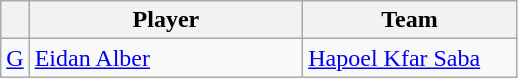<table class="wikitable">
<tr>
<th align="center"></th>
<th style="text-align:center;width:175px;">Player</th>
<th style="text-align:center;width:135px;">Team</th>
</tr>
<tr>
<td align=center><a href='#'>G</a></td>
<td> <a href='#'>Eidan Alber</a></td>
<td><a href='#'>Hapoel Kfar Saba</a></td>
</tr>
</table>
